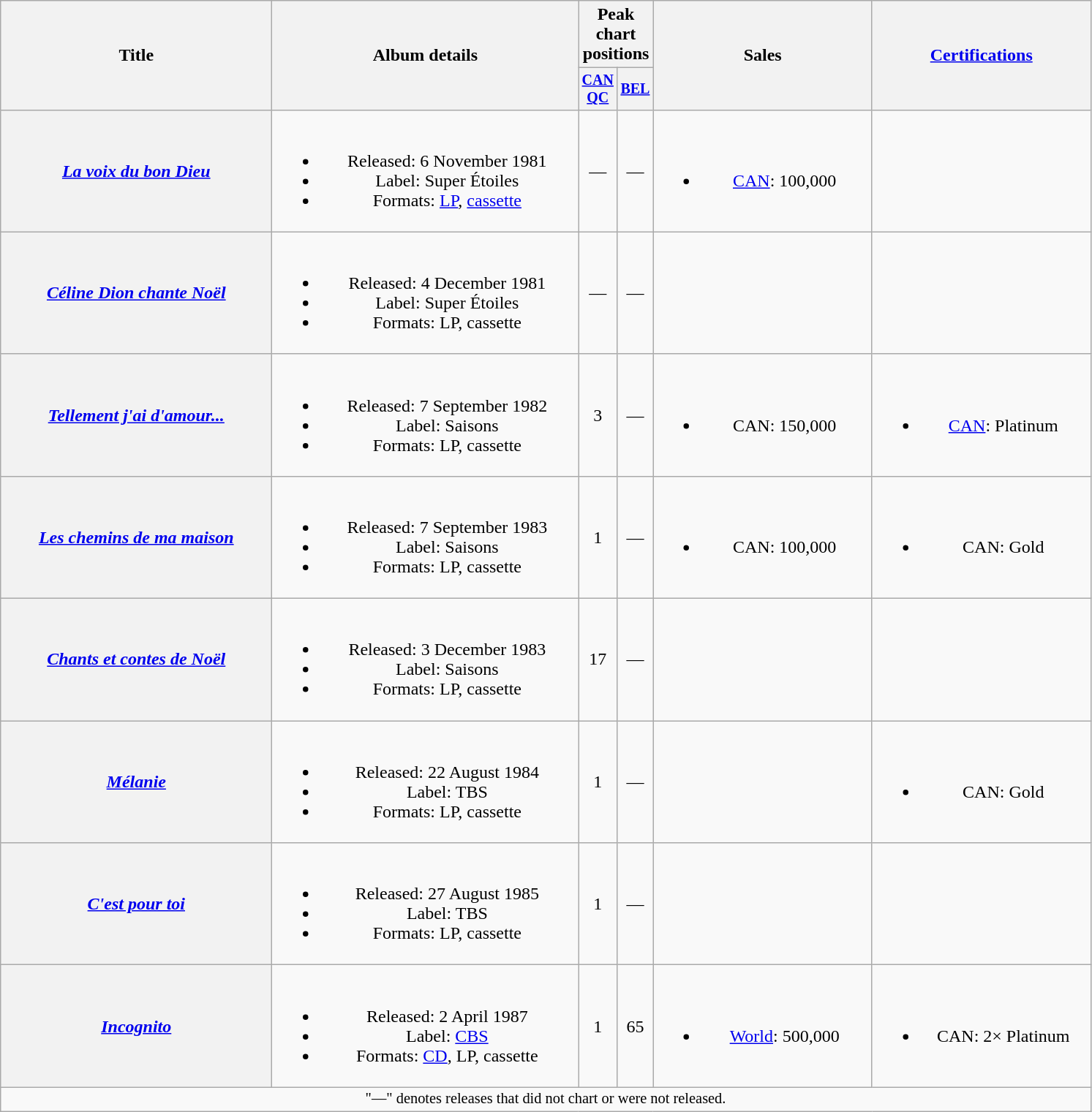<table class="wikitable plainrowheaders" style="text-align:center;">
<tr>
<th rowspan="2" style="width:15em;">Title</th>
<th rowspan="2" style="width:17em;">Album details</th>
<th colspan="2">Peak chart positions</th>
<th rowspan="2" style="width:12em;">Sales</th>
<th rowspan="2" style="width:12em;"><a href='#'>Certifications</a></th>
</tr>
<tr style="font-size:smaller;">
<th style="width:25px;"><a href='#'>CAN<br>QC</a><br></th>
<th style="width:25px;"><a href='#'>BEL</a><br></th>
</tr>
<tr>
<th scope="row"><em><a href='#'>La voix du bon Dieu</a></em></th>
<td><br><ul><li>Released: 6 November 1981</li><li>Label: Super Étoiles</li><li>Formats: <a href='#'>LP</a>, <a href='#'>cassette</a></li></ul></td>
<td>—</td>
<td>—</td>
<td><br><ul><li><a href='#'>CAN</a>: 100,000</li></ul></td>
<td></td>
</tr>
<tr>
<th scope="row"><em><a href='#'>Céline Dion chante Noël</a></em></th>
<td><br><ul><li>Released: 4 December 1981</li><li>Label: Super Étoiles</li><li>Formats: LP, cassette</li></ul></td>
<td>—</td>
<td>—</td>
<td></td>
<td></td>
</tr>
<tr>
<th scope="row"><em><a href='#'>Tellement j'ai d'amour...</a></em></th>
<td><br><ul><li>Released: 7 September 1982</li><li>Label: Saisons</li><li>Formats: LP, cassette</li></ul></td>
<td>3</td>
<td>—</td>
<td><br><ul><li>CAN: 150,000</li></ul></td>
<td><br><ul><li><a href='#'>CAN</a>: Platinum</li></ul></td>
</tr>
<tr>
<th scope="row"><em><a href='#'>Les chemins de ma maison</a></em></th>
<td><br><ul><li>Released: 7 September 1983</li><li>Label: Saisons</li><li>Formats: LP, cassette</li></ul></td>
<td>1</td>
<td>—</td>
<td><br><ul><li>CAN: 100,000</li></ul></td>
<td><br><ul><li>CAN: Gold</li></ul></td>
</tr>
<tr>
<th scope="row"><em><a href='#'>Chants et contes de Noël</a></em></th>
<td><br><ul><li>Released: 3 December 1983</li><li>Label: Saisons</li><li>Formats: LP, cassette</li></ul></td>
<td>17</td>
<td>—</td>
<td></td>
<td></td>
</tr>
<tr>
<th scope="row"><em><a href='#'>Mélanie</a></em></th>
<td><br><ul><li>Released: 22 August 1984</li><li>Label: TBS</li><li>Formats: LP, cassette</li></ul></td>
<td>1</td>
<td>—</td>
<td></td>
<td><br><ul><li>CAN: Gold</li></ul></td>
</tr>
<tr>
<th scope="row"><em><a href='#'>C'est pour toi</a></em></th>
<td><br><ul><li>Released: 27 August 1985</li><li>Label: TBS</li><li>Formats: LP, cassette</li></ul></td>
<td>1</td>
<td>—</td>
<td></td>
<td></td>
</tr>
<tr>
<th scope="row"><em><a href='#'>Incognito</a></em></th>
<td><br><ul><li>Released: 2 April 1987</li><li>Label: <a href='#'>CBS</a></li><li>Formats: <a href='#'>CD</a>, LP, cassette</li></ul></td>
<td>1</td>
<td>65</td>
<td><br><ul><li><a href='#'>World</a>: 500,000</li></ul></td>
<td><br><ul><li>CAN: 2× Platinum</li></ul></td>
</tr>
<tr>
<td colspan="14" style="font-size:85%">"—" denotes releases that did not chart or were not released.</td>
</tr>
</table>
